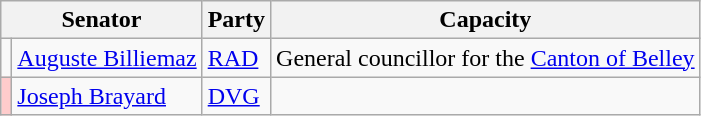<table class="wikitable">
<tr>
<th colspan="2">Senator</th>
<th>Party</th>
<th>Capacity</th>
</tr>
<tr>
<td></td>
<td><a href='#'>Auguste Billiemaz</a></td>
<td><a href='#'>RAD</a></td>
<td>General councillor for the <a href='#'>Canton of Belley</a></td>
</tr>
<tr>
<td bgcolor="#ffcccc"></td>
<td><a href='#'>Joseph Brayard</a></td>
<td><a href='#'>DVG</a></td>
<td></td>
</tr>
</table>
